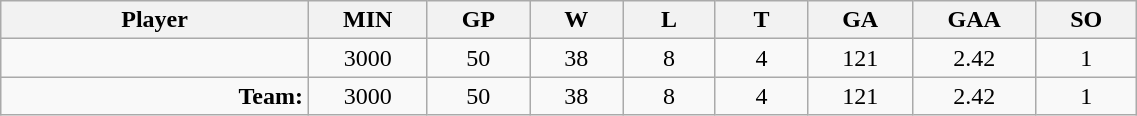<table class="wikitable sortable" width="60%">
<tr>
<th bgcolor="#DDDDFF" width="10%">Player</th>
<th width="3%" bgcolor="#DDDDFF" title="Minutes played">MIN</th>
<th width="3%" bgcolor="#DDDDFF" title="Games played in">GP</th>
<th width="3%" bgcolor="#DDDDFF" title="Games played in">W</th>
<th width="3%" bgcolor="#DDDDFF"title="Games played in">L</th>
<th width="3%" bgcolor="#DDDDFF" title="Ties">T</th>
<th width="3%" bgcolor="#DDDDFF" title="Goals against">GA</th>
<th width="3%" bgcolor="#DDDDFF" title="Goals against average">GAA</th>
<th width="3%" bgcolor="#DDDDFF"title="Shut-outs">SO</th>
</tr>
<tr align="center">
<td align="right"></td>
<td>3000</td>
<td>50</td>
<td>38</td>
<td>8</td>
<td>4</td>
<td>121</td>
<td>2.42</td>
<td>1</td>
</tr>
<tr align="center">
<td align="right"><strong>Team:</strong></td>
<td>3000</td>
<td>50</td>
<td>38</td>
<td>8</td>
<td>4</td>
<td>121</td>
<td>2.42</td>
<td>1</td>
</tr>
</table>
